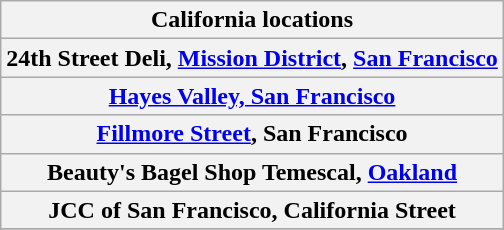<table class="wikitable plainrowheaders sortable" style="text-align: center;">
<tr>
<th scope="col">California locations</th>
</tr>
<tr>
<th scope="row">24th Street Deli, <a href='#'>Mission District</a>, <a href='#'>San Francisco</a></th>
</tr>
<tr>
<th scope="row"><a href='#'>Hayes Valley, San Francisco</a></th>
</tr>
<tr>
<th scope="row"><a href='#'>Fillmore Street</a>, San Francisco</th>
</tr>
<tr>
<th scope="row">Beauty's Bagel Shop Temescal, <a href='#'>Oakland</a></th>
</tr>
<tr>
<th>JCC of San Francisco, California Street</th>
</tr>
<tr>
</tr>
</table>
